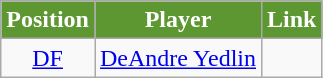<table class=wikitable>
<tr>
<th style="background:#5d9731; color:white; text-align:center;">Position</th>
<th style="background:#5d9731; color:white; text-align:center;">Player</th>
<th style="background:#5d9731; color:white; text-align:center;">Link</th>
</tr>
<tr>
<td align=center><a href='#'>DF</a></td>
<td> <a href='#'>DeAndre Yedlin</a></td>
<td> </td>
</tr>
</table>
